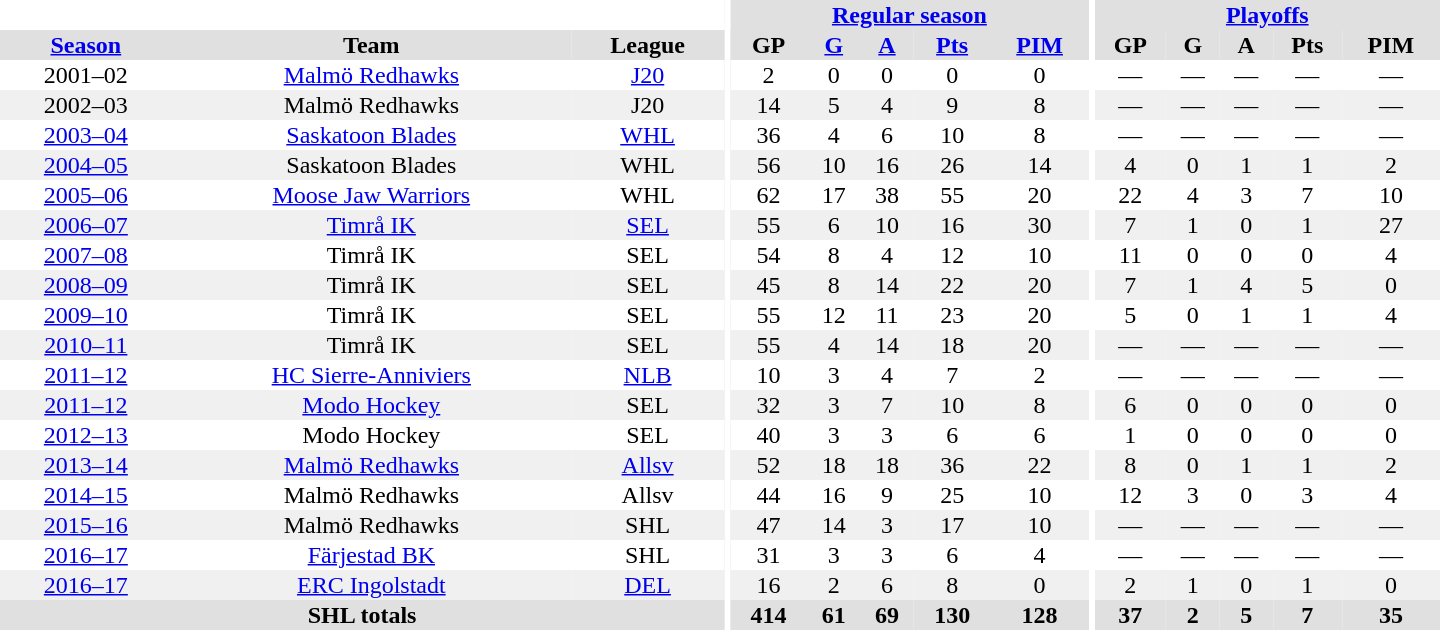<table border="0" cellpadding="1" cellspacing="0" style="text-align:center; width:60em">
<tr bgcolor="#e0e0e0">
<th colspan="3" bgcolor="#ffffff"></th>
<th rowspan="99" bgcolor="#ffffff"></th>
<th colspan="5"><a href='#'>Regular season</a></th>
<th rowspan="99" bgcolor="#ffffff"></th>
<th colspan="5"><a href='#'>Playoffs</a></th>
</tr>
<tr bgcolor="#e0e0e0">
<th><a href='#'>Season</a></th>
<th>Team</th>
<th>League</th>
<th>GP</th>
<th><a href='#'>G</a></th>
<th><a href='#'>A</a></th>
<th><a href='#'>Pts</a></th>
<th><a href='#'>PIM</a></th>
<th>GP</th>
<th>G</th>
<th>A</th>
<th>Pts</th>
<th>PIM</th>
</tr>
<tr>
<td>2001–02</td>
<td><a href='#'>Malmö Redhawks</a></td>
<td><a href='#'>J20</a></td>
<td>2</td>
<td>0</td>
<td>0</td>
<td>0</td>
<td>0</td>
<td>—</td>
<td>—</td>
<td>—</td>
<td>—</td>
<td>—</td>
</tr>
<tr bgcolor="#f0f0f0">
<td>2002–03</td>
<td>Malmö Redhawks</td>
<td>J20</td>
<td>14</td>
<td>5</td>
<td>4</td>
<td>9</td>
<td>8</td>
<td>—</td>
<td>—</td>
<td>—</td>
<td>—</td>
<td>—</td>
</tr>
<tr>
<td><a href='#'>2003–04</a></td>
<td><a href='#'>Saskatoon Blades</a></td>
<td><a href='#'>WHL</a></td>
<td>36</td>
<td>4</td>
<td>6</td>
<td>10</td>
<td>8</td>
<td>—</td>
<td>—</td>
<td>—</td>
<td>—</td>
<td>—</td>
</tr>
<tr bgcolor="#f0f0f0">
<td><a href='#'>2004–05</a></td>
<td>Saskatoon Blades</td>
<td>WHL</td>
<td>56</td>
<td>10</td>
<td>16</td>
<td>26</td>
<td>14</td>
<td>4</td>
<td>0</td>
<td>1</td>
<td>1</td>
<td>2</td>
</tr>
<tr>
<td><a href='#'>2005–06</a></td>
<td><a href='#'>Moose Jaw Warriors</a></td>
<td>WHL</td>
<td>62</td>
<td>17</td>
<td>38</td>
<td>55</td>
<td>20</td>
<td>22</td>
<td>4</td>
<td>3</td>
<td>7</td>
<td>10</td>
</tr>
<tr bgcolor="#f0f0f0">
<td><a href='#'>2006–07</a></td>
<td><a href='#'>Timrå IK</a></td>
<td><a href='#'>SEL</a></td>
<td>55</td>
<td>6</td>
<td>10</td>
<td>16</td>
<td>30</td>
<td>7</td>
<td>1</td>
<td>0</td>
<td>1</td>
<td>27</td>
</tr>
<tr>
<td><a href='#'>2007–08</a></td>
<td>Timrå IK</td>
<td>SEL</td>
<td>54</td>
<td>8</td>
<td>4</td>
<td>12</td>
<td>10</td>
<td>11</td>
<td>0</td>
<td>0</td>
<td>0</td>
<td>4</td>
</tr>
<tr bgcolor="#f0f0f0">
<td><a href='#'>2008–09</a></td>
<td>Timrå IK</td>
<td>SEL</td>
<td>45</td>
<td>8</td>
<td>14</td>
<td>22</td>
<td>20</td>
<td>7</td>
<td>1</td>
<td>4</td>
<td>5</td>
<td>0</td>
</tr>
<tr>
<td><a href='#'>2009–10</a></td>
<td>Timrå IK</td>
<td>SEL</td>
<td>55</td>
<td>12</td>
<td>11</td>
<td>23</td>
<td>20</td>
<td>5</td>
<td>0</td>
<td>1</td>
<td>1</td>
<td>4</td>
</tr>
<tr bgcolor="#f0f0f0">
<td><a href='#'>2010–11</a></td>
<td>Timrå IK</td>
<td>SEL</td>
<td>55</td>
<td>4</td>
<td>14</td>
<td>18</td>
<td>20</td>
<td>—</td>
<td>—</td>
<td>—</td>
<td>—</td>
<td>—</td>
</tr>
<tr>
<td><a href='#'>2011–12</a></td>
<td><a href='#'>HC Sierre-Anniviers</a></td>
<td><a href='#'>NLB</a></td>
<td>10</td>
<td>3</td>
<td>4</td>
<td>7</td>
<td>2</td>
<td>—</td>
<td>—</td>
<td>—</td>
<td>—</td>
<td>—</td>
</tr>
<tr bgcolor="#f0f0f0">
<td><a href='#'>2011–12</a></td>
<td><a href='#'>Modo Hockey</a></td>
<td>SEL</td>
<td>32</td>
<td>3</td>
<td>7</td>
<td>10</td>
<td>8</td>
<td>6</td>
<td>0</td>
<td>0</td>
<td>0</td>
<td>0</td>
</tr>
<tr>
<td><a href='#'>2012–13</a></td>
<td>Modo Hockey</td>
<td>SEL</td>
<td>40</td>
<td>3</td>
<td>3</td>
<td>6</td>
<td>6</td>
<td>1</td>
<td>0</td>
<td>0</td>
<td>0</td>
<td>0</td>
</tr>
<tr bgcolor="#f0f0f0">
<td><a href='#'>2013–14</a></td>
<td><a href='#'>Malmö Redhawks</a></td>
<td><a href='#'>Allsv</a></td>
<td>52</td>
<td>18</td>
<td>18</td>
<td>36</td>
<td>22</td>
<td>8</td>
<td>0</td>
<td>1</td>
<td>1</td>
<td>2</td>
</tr>
<tr>
<td><a href='#'>2014–15</a></td>
<td>Malmö Redhawks</td>
<td>Allsv</td>
<td>44</td>
<td>16</td>
<td>9</td>
<td>25</td>
<td>10</td>
<td>12</td>
<td>3</td>
<td>0</td>
<td>3</td>
<td>4</td>
</tr>
<tr bgcolor="#f0f0f0">
<td><a href='#'>2015–16</a></td>
<td>Malmö Redhawks</td>
<td>SHL</td>
<td>47</td>
<td>14</td>
<td>3</td>
<td>17</td>
<td>10</td>
<td>—</td>
<td>—</td>
<td>—</td>
<td>—</td>
<td>—</td>
</tr>
<tr>
<td><a href='#'>2016–17</a></td>
<td><a href='#'>Färjestad BK</a></td>
<td>SHL</td>
<td>31</td>
<td>3</td>
<td>3</td>
<td>6</td>
<td>4</td>
<td>—</td>
<td>—</td>
<td>—</td>
<td>—</td>
<td>—</td>
</tr>
<tr bgcolor="#f0f0f0">
<td><a href='#'>2016–17</a></td>
<td><a href='#'>ERC Ingolstadt</a></td>
<td><a href='#'>DEL</a></td>
<td>16</td>
<td>2</td>
<td>6</td>
<td>8</td>
<td>0</td>
<td>2</td>
<td>1</td>
<td>0</td>
<td>1</td>
<td>0</td>
</tr>
<tr bgcolor="#e0e0e0">
<th colspan="3">SHL totals</th>
<th>414</th>
<th>61</th>
<th>69</th>
<th>130</th>
<th>128</th>
<th>37</th>
<th>2</th>
<th>5</th>
<th>7</th>
<th>35</th>
</tr>
</table>
